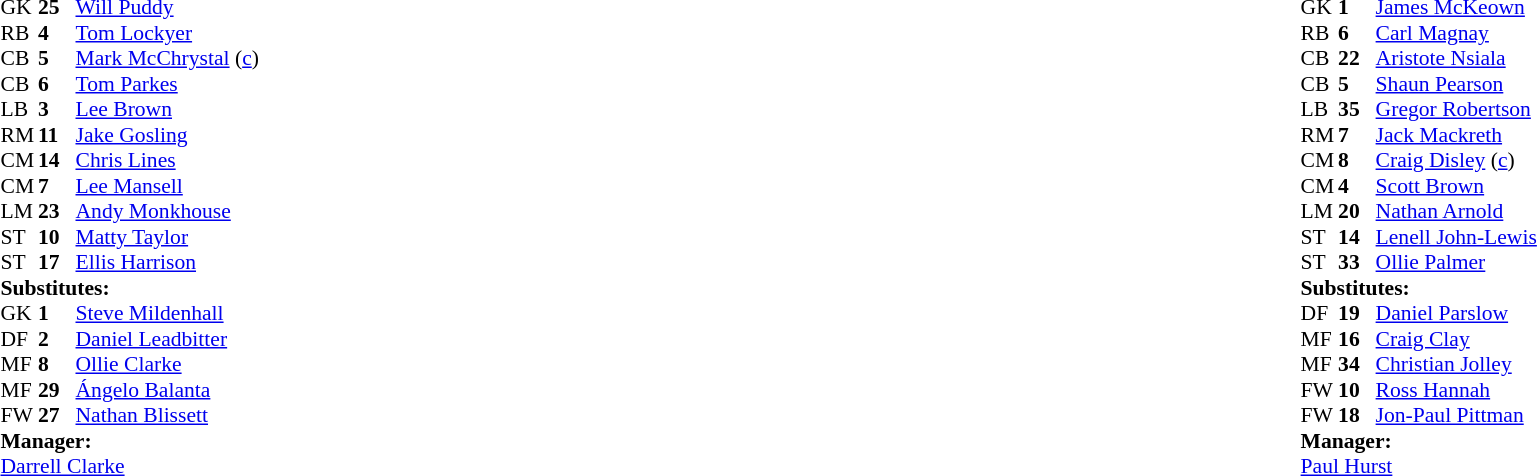<table style="width:100%;">
<tr>
<td style="vertical-align:top; width:50%;"><br><table style="font-size: 90%" cellspacing="0" cellpadding="0">
<tr>
<th width="25"></th>
<th width="25"></th>
</tr>
<tr>
<td>GK</td>
<td><strong>25</strong></td>
<td><a href='#'>Will Puddy</a></td>
<td></td>
<td></td>
</tr>
<tr>
<td>RB</td>
<td><strong>4</strong></td>
<td><a href='#'>Tom Lockyer</a></td>
</tr>
<tr>
<td>CB</td>
<td><strong>5</strong></td>
<td><a href='#'>Mark McChrystal</a> (<a href='#'>c</a>)</td>
</tr>
<tr>
<td>CB</td>
<td><strong>6</strong></td>
<td><a href='#'>Tom Parkes</a></td>
</tr>
<tr>
<td>LB</td>
<td><strong>3</strong></td>
<td><a href='#'>Lee Brown</a></td>
</tr>
<tr>
<td>RM</td>
<td><strong>11</strong></td>
<td><a href='#'>Jake Gosling</a></td>
<td></td>
<td></td>
</tr>
<tr>
<td>CM</td>
<td><strong>14</strong></td>
<td><a href='#'>Chris Lines</a></td>
</tr>
<tr>
<td>CM</td>
<td><strong>7</strong></td>
<td><a href='#'>Lee Mansell</a></td>
</tr>
<tr>
<td>LM</td>
<td><strong>23</strong></td>
<td><a href='#'>Andy Monkhouse</a></td>
</tr>
<tr>
<td>ST</td>
<td><strong>10</strong></td>
<td><a href='#'>Matty Taylor</a></td>
<td></td>
</tr>
<tr>
<td>ST</td>
<td><strong>17</strong></td>
<td><a href='#'>Ellis Harrison</a></td>
<td></td>
<td></td>
</tr>
<tr>
<td colspan=4><strong>Substitutes:</strong></td>
</tr>
<tr>
<td>GK</td>
<td><strong>1</strong></td>
<td><a href='#'>Steve Mildenhall</a></td>
<td></td>
<td></td>
</tr>
<tr>
<td>DF</td>
<td><strong>2</strong></td>
<td><a href='#'>Daniel Leadbitter</a></td>
</tr>
<tr>
<td>MF</td>
<td><strong>8</strong></td>
<td><a href='#'>Ollie Clarke</a></td>
</tr>
<tr>
<td>MF</td>
<td><strong>29</strong></td>
<td><a href='#'>Ángelo Balanta</a></td>
<td></td>
<td></td>
</tr>
<tr>
<td>FW</td>
<td><strong>27</strong></td>
<td><a href='#'>Nathan Blissett</a></td>
<td></td>
<td></td>
</tr>
<tr>
<td colspan=4><strong>Manager:</strong></td>
</tr>
<tr>
<td colspan=4><a href='#'>Darrell Clarke</a></td>
</tr>
</table>
</td>
<td valign="top"></td>
<td valign="top" width="50%"><br><table cellspacing="0" cellpadding="0" style="font-size:90%; margin:auto;">
<tr>
<th width="25"></th>
<th width="25"></th>
</tr>
<tr>
<td>GK</td>
<td><strong>1</strong></td>
<td><a href='#'>James McKeown</a></td>
</tr>
<tr>
<td>RB</td>
<td><strong>6</strong></td>
<td><a href='#'>Carl Magnay</a></td>
<td></td>
</tr>
<tr>
<td>CB</td>
<td><strong>22</strong></td>
<td><a href='#'>Aristote Nsiala</a></td>
</tr>
<tr>
<td>CB</td>
<td><strong>5</strong></td>
<td><a href='#'>Shaun Pearson</a></td>
</tr>
<tr>
<td>LB</td>
<td><strong>35</strong></td>
<td><a href='#'>Gregor Robertson</a></td>
<td></td>
<td></td>
</tr>
<tr>
<td>RM</td>
<td><strong>7</strong></td>
<td><a href='#'>Jack Mackreth</a></td>
</tr>
<tr>
<td>CM</td>
<td><strong>8</strong></td>
<td><a href='#'>Craig Disley</a> (<a href='#'>c</a>)</td>
</tr>
<tr>
<td>CM</td>
<td><strong>4</strong></td>
<td><a href='#'>Scott Brown</a></td>
<td></td>
<td></td>
</tr>
<tr>
<td>LM</td>
<td><strong>20</strong></td>
<td><a href='#'>Nathan Arnold</a></td>
</tr>
<tr>
<td>ST</td>
<td><strong>14</strong></td>
<td><a href='#'>Lenell John-Lewis</a></td>
</tr>
<tr>
<td>ST</td>
<td><strong>33</strong></td>
<td><a href='#'>Ollie Palmer</a></td>
<td></td>
<td></td>
</tr>
<tr>
<td colspan=4><strong>Substitutes:</strong></td>
</tr>
<tr>
<td>DF</td>
<td><strong>19</strong></td>
<td><a href='#'>Daniel Parslow</a></td>
<td></td>
<td></td>
</tr>
<tr>
<td>MF</td>
<td><strong>16</strong></td>
<td><a href='#'>Craig Clay</a></td>
<td></td>
<td></td>
</tr>
<tr>
<td>MF</td>
<td><strong>34</strong></td>
<td><a href='#'>Christian Jolley</a></td>
</tr>
<tr>
<td>FW</td>
<td><strong>10</strong></td>
<td><a href='#'>Ross Hannah</a></td>
</tr>
<tr>
<td>FW</td>
<td><strong>18</strong></td>
<td><a href='#'>Jon-Paul Pittman</a></td>
<td></td>
<td></td>
</tr>
<tr>
<td colspan=4><strong>Manager:</strong></td>
</tr>
<tr>
<td colspan=4><a href='#'>Paul Hurst</a></td>
</tr>
</table>
</td>
</tr>
</table>
